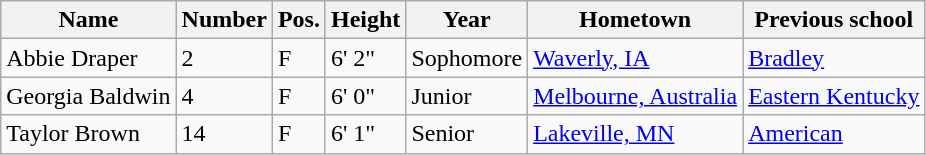<table class="wikitable sortable" border="1">
<tr>
<th>Name</th>
<th>Number</th>
<th>Pos.</th>
<th>Height</th>
<th>Year</th>
<th>Hometown</th>
<th class="unsortable">Previous school</th>
</tr>
<tr>
<td>Abbie Draper</td>
<td>2</td>
<td>F</td>
<td>6' 2"</td>
<td>Sophomore</td>
<td><a href='#'>Waverly, IA</a></td>
<td><a href='#'>Bradley</a></td>
</tr>
<tr>
<td>Georgia Baldwin</td>
<td>4</td>
<td>F</td>
<td>6' 0"</td>
<td>Junior</td>
<td><a href='#'>Melbourne, Australia</a></td>
<td><a href='#'>Eastern Kentucky</a></td>
</tr>
<tr>
<td>Taylor Brown</td>
<td>14</td>
<td>F</td>
<td>6' 1"</td>
<td>Senior</td>
<td><a href='#'>Lakeville, MN</a></td>
<td><a href='#'>American</a></td>
</tr>
</table>
